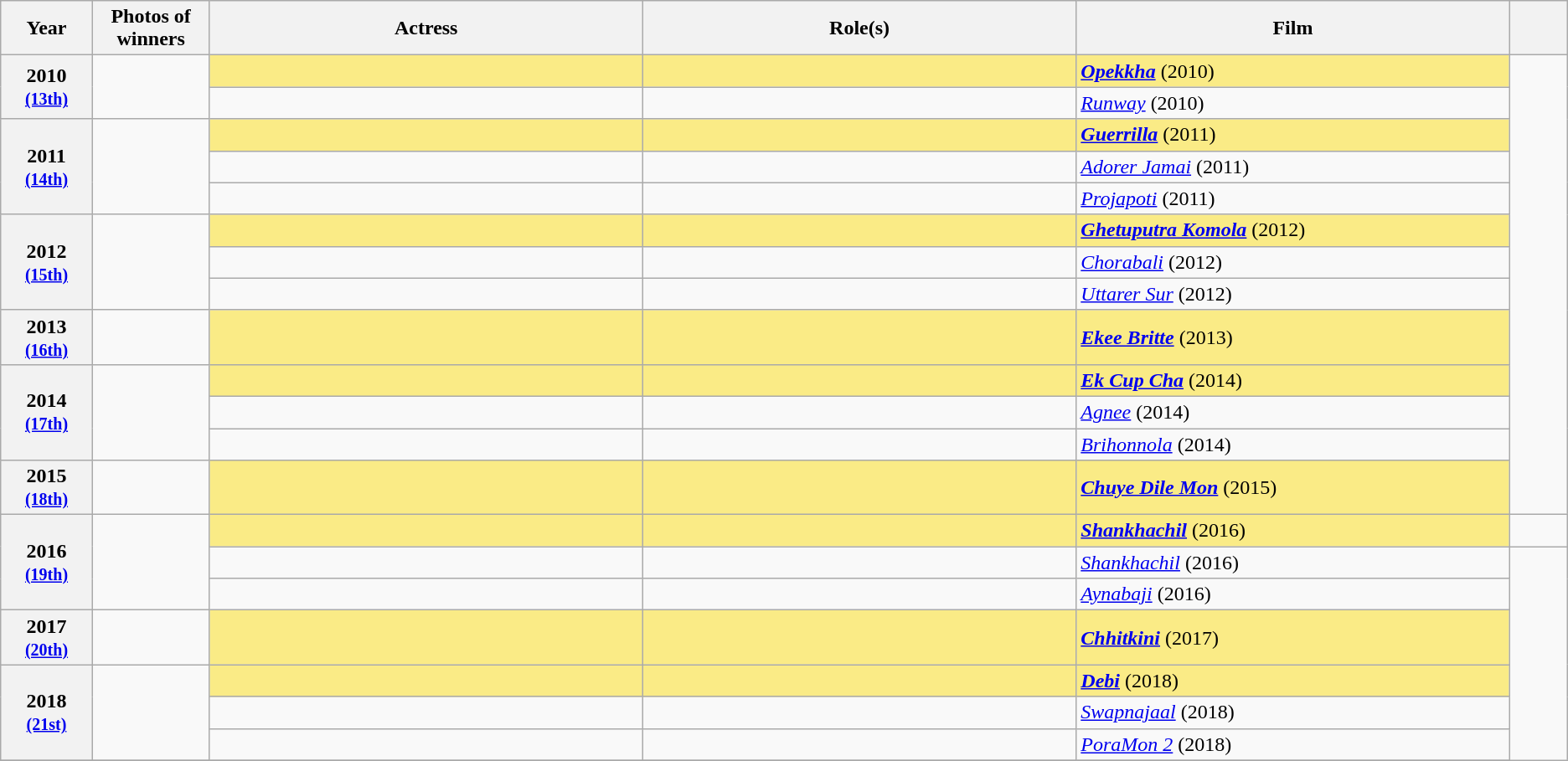<table class="wikitable sortable" style="text-align:left;">
<tr>
<th scope="col" style="width:3%; text-align:center;">Year</th>
<th scope="col" style="width:3%; text-align:center;">Photos of winners</th>
<th scope="col" style="width:15%;text-align:center;">Actress</th>
<th scope="col" style="width:15%;text-align:center;">Role(s)</th>
<th scope="col" style="width:15%;text-align:center;">Film</th>
<th scope="col" style="width:2%;" class="unsortable"></th>
</tr>
<tr>
<th scope="row" rowspan=2 style="text-align:center">2010 <br><small><a href='#'>(13th)</a> </small></th>
<td rowspan=2 style="text-align:center"></td>
<td style="background:#FAEB86;"><strong></strong> </td>
<td style="background:#FAEB86;"><strong></strong></td>
<td style="background:#FAEB86;"><strong><em><a href='#'>Opekkha</a></em></strong> (2010)</td>
</tr>
<tr>
<td></td>
<td></td>
<td><em><a href='#'>Runway</a></em> (2010)</td>
</tr>
<tr>
<th scope="row" rowspan=3 style="text-align:center">2011 <br><small><a href='#'>(14th)</a> </small></th>
<td rowspan=3 style="text-align:center"></td>
<td style="background:#FAEB86;"><strong></strong> </td>
<td style="background:#FAEB86;"><strong></strong></td>
<td style="background:#FAEB86;"><strong><em><a href='#'>Guerrilla</a></em></strong> (2011)</td>
</tr>
<tr>
<td></td>
<td></td>
<td><em><a href='#'>Adorer Jamai</a></em> (2011)</td>
</tr>
<tr>
<td></td>
<td></td>
<td><em><a href='#'>Projapoti</a></em> (2011)</td>
</tr>
<tr>
<th scope="row" rowspan=3 style="text-align:center">2012 <br><small><a href='#'>(15th)</a> </small></th>
<td rowspan=3 style="text-align:center"></td>
<td style="background:#FAEB86;"><strong></strong> </td>
<td style="background:#FAEB86;"><strong></strong></td>
<td style="background:#FAEB86;"><strong><em><a href='#'>Ghetuputra Komola</a></em></strong> (2012)</td>
</tr>
<tr>
<td></td>
<td></td>
<td><em><a href='#'>Chorabali</a></em> (2012)</td>
</tr>
<tr>
<td></td>
<td></td>
<td><em><a href='#'>Uttarer Sur</a></em> (2012)</td>
</tr>
<tr>
<th scope="row" rowspan=1 style="text-align:center">2013 <br><small><a href='#'>(16th)</a> </small></th>
<td rowspan=1 style="text-align:center"></td>
<td style="background:#FAEB86;"><strong></strong> </td>
<td style="background:#FAEB86;"><strong></strong></td>
<td style="background:#FAEB86;"><strong><em><a href='#'>Ekee Britte</a></em></strong> (2013)</td>
</tr>
<tr>
<th scope="row" rowspan=3 style="text-align:center">2014 <br><small><a href='#'>(17th)</a> </small></th>
<td rowspan=3 style="text-align:center"></td>
<td style="background:#FAEB86;"><strong></strong> </td>
<td style="background:#FAEB86;"><strong></strong></td>
<td style="background:#FAEB86;"><strong><em><a href='#'>Ek Cup Cha</a></em></strong> (2014)</td>
</tr>
<tr>
<td></td>
<td></td>
<td><em><a href='#'>Agnee</a></em> (2014)</td>
</tr>
<tr>
<td></td>
<td></td>
<td><em><a href='#'>Brihonnola</a></em> (2014)</td>
</tr>
<tr>
<th scope="row" rowspan=1 style="text-align:center">2015 <br><small><a href='#'>(18th)</a> </small></th>
<td rowspan=1 style="text-align:center"></td>
<td style="background:#FAEB86;"><strong></strong> </td>
<td style="background:#FAEB86;"><strong></strong></td>
<td style="background:#FAEB86;"><strong><em><a href='#'>Chuye Dile Mon</a></em></strong> (2015)</td>
</tr>
<tr>
<th scope="row" rowspan=3 style="text-align:center">2016 <br><small><a href='#'>(19th)</a> </small></th>
<td rowspan=3 style="text-align:center"></td>
<td style="background:#FAEB86;"><strong></strong> </td>
<td style="background:#FAEB86;"><strong></strong></td>
<td style="background:#FAEB86;"><strong><em><a href='#'>Shankhachil</a></em></strong> (2016)</td>
<td></td>
</tr>
<tr>
<td></td>
<td></td>
<td><em><a href='#'>Shankhachil</a></em> (2016)</td>
</tr>
<tr>
<td></td>
<td></td>
<td><em><a href='#'>Aynabaji</a></em> (2016)</td>
</tr>
<tr>
<th scope="row" rowspan=1 style="text-align:center">2017 <br><small><a href='#'>(20th)</a> </small></th>
<td rowspan=1 style="text-align:center"></td>
<td style="background:#FAEB86;"><strong></strong> </td>
<td style="background:#FAEB86;"><strong></strong></td>
<td style="background:#FAEB86;"><strong><em><a href='#'>Chhitkini</a></em></strong> (2017)</td>
</tr>
<tr>
<th scope="row" rowspan=3 style="text-align:center">2018 <br><small><a href='#'>(21st)</a> </small></th>
<td rowspan=3 style="text-align:center"></td>
<td style="background:#FAEB86;"><strong></strong> </td>
<td style="background:#FAEB86;"><strong></strong></td>
<td style="background:#FAEB86;"><strong><em><a href='#'>Debi</a></em></strong> (2018)</td>
</tr>
<tr>
<td></td>
<td></td>
<td><em><a href='#'>Swapnajaal</a></em> (2018)</td>
</tr>
<tr>
<td></td>
<td></td>
<td><em><a href='#'>PoraMon 2</a></em> (2018)</td>
</tr>
<tr>
</tr>
</table>
